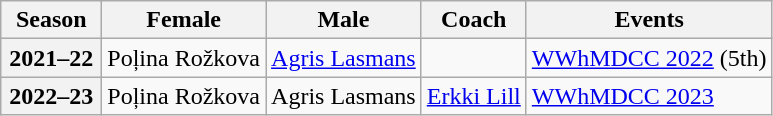<table class="wikitable">
<tr>
<th scope="col" width=60>Season</th>
<th scope="col">Female</th>
<th scope="col">Male</th>
<th scope="col">Coach</th>
<th scope="col">Events</th>
</tr>
<tr>
<th scope="row">2021–22</th>
<td>Poļina Rožkova</td>
<td><a href='#'>Agris Lasmans</a></td>
<td></td>
<td><a href='#'>WWhMDCC 2022</a> (5th)</td>
</tr>
<tr>
<th scope="row">2022–23</th>
<td>Poļina Rožkova</td>
<td>Agris Lasmans</td>
<td><a href='#'>Erkki Lill</a></td>
<td><a href='#'>WWhMDCC 2023</a> </td>
</tr>
</table>
